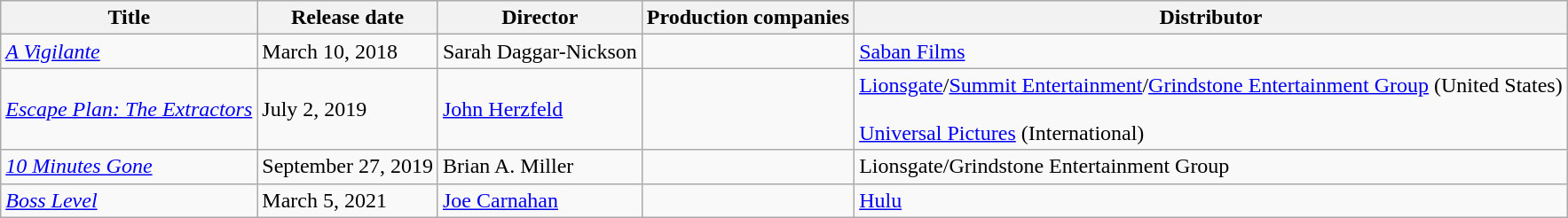<table class="wikitable sortable">
<tr>
<th>Title</th>
<th>Release date</th>
<th>Director</th>
<th>Production companies</th>
<th>Distributor</th>
</tr>
<tr>
<td><em><a href='#'>A Vigilante</a></em></td>
<td>March 10, 2018</td>
<td>Sarah Daggar-Nickson</td>
<td></td>
<td><a href='#'>Saban Films</a></td>
</tr>
<tr>
<td><em><a href='#'>Escape Plan: The Extractors</a></em></td>
<td>July 2, 2019</td>
<td><a href='#'>John Herzfeld</a></td>
<td></td>
<td><a href='#'>Lionsgate</a>/<a href='#'>Summit Entertainment</a>/<a href='#'>Grindstone Entertainment Group</a> (United States)<br><br><a href='#'>Universal Pictures</a> 
(International)</td>
</tr>
<tr>
<td><em><a href='#'>10 Minutes Gone</a></em></td>
<td>September 27, 2019</td>
<td>Brian A. Miller</td>
<td></td>
<td>Lionsgate/Grindstone Entertainment Group</td>
</tr>
<tr>
<td><em><a href='#'>Boss Level</a></em></td>
<td>March 5, 2021</td>
<td><a href='#'>Joe Carnahan</a></td>
<td></td>
<td><a href='#'>Hulu</a></td>
</tr>
</table>
